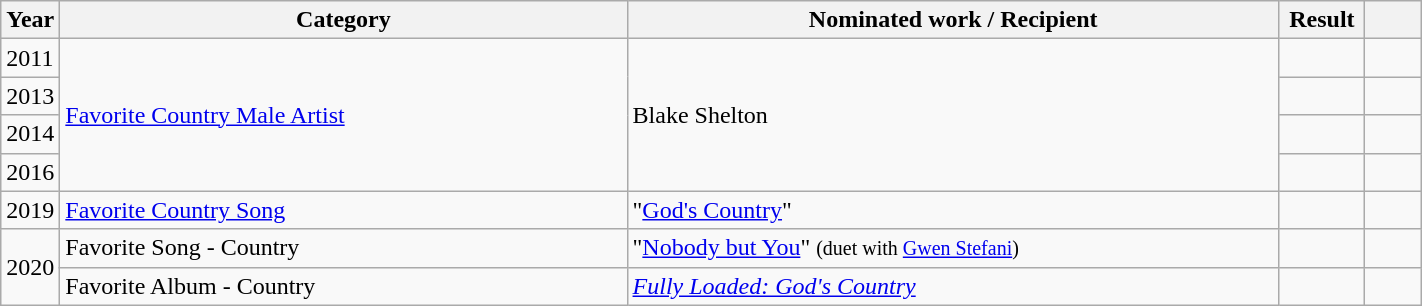<table class="wikitable plainrowheaders" style="width:75%;">
<tr>
<th scope="col" style="width:4%;">Year</th>
<th scope="col" style="width:40%;">Category</th>
<th scope="col" style="width:46%;">Nominated work / Recipient</th>
<th scope="col" style="width:6%;">Result</th>
<th scope="col" style="width:4%;"></th>
</tr>
<tr>
<td>2011</td>
<td rowspan=4><a href='#'>Favorite Country Male Artist</a></td>
<td rowspan=4>Blake Shelton</td>
<td></td>
<td></td>
</tr>
<tr>
<td>2013</td>
<td></td>
<td></td>
</tr>
<tr>
<td>2014</td>
<td></td>
<td></td>
</tr>
<tr>
<td>2016</td>
<td></td>
<td></td>
</tr>
<tr>
<td>2019</td>
<td rowspan=1><a href='#'>Favorite Country Song</a></td>
<td>"<a href='#'>God's Country</a>"</td>
<td></td>
<td></td>
</tr>
<tr>
<td rowspan=2>2020</td>
<td>Favorite Song - Country</td>
<td>"<a href='#'>Nobody but You</a>" <small>(duet with <a href='#'>Gwen Stefani</a>)</small></td>
<td></td>
<td></td>
</tr>
<tr>
<td>Favorite Album - Country</td>
<td><em><a href='#'>Fully Loaded: God's Country</a></em></td>
<td></td>
<td></td>
</tr>
</table>
